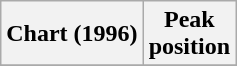<table class="wikitable plainrowheaders" style="text-align:center">
<tr>
<th>Chart (1996)</th>
<th>Peak<br>position</th>
</tr>
<tr>
</tr>
</table>
